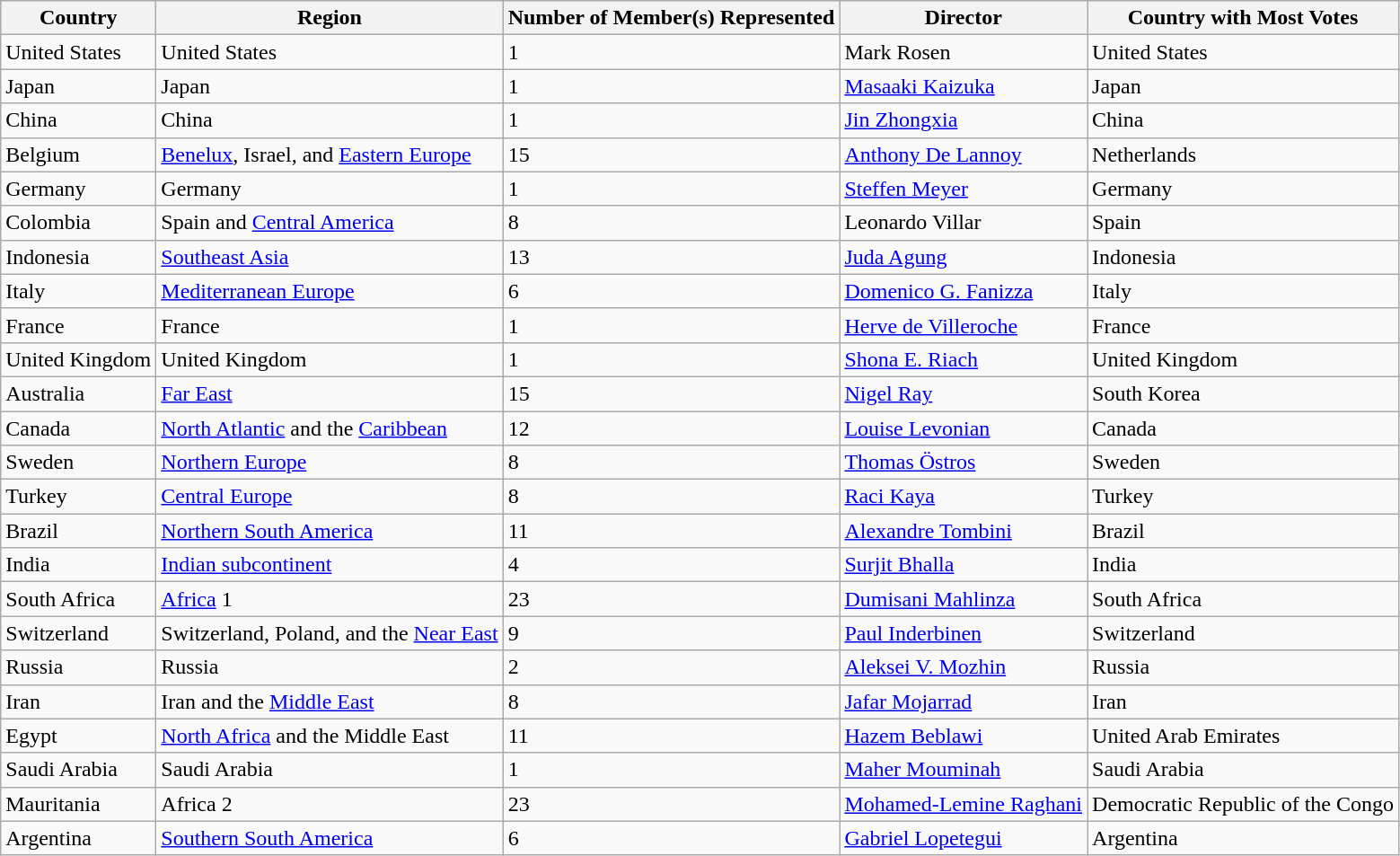<table class="wikitable sortable">
<tr>
<th>Country</th>
<th>Region</th>
<th>Number of Member(s) Represented</th>
<th>Director</th>
<th>Country with Most Votes</th>
</tr>
<tr>
<td>United States</td>
<td>United States</td>
<td>1</td>
<td>Mark Rosen</td>
<td>United States</td>
</tr>
<tr>
<td>Japan</td>
<td>Japan</td>
<td>1</td>
<td><a href='#'>Masaaki Kaizuka</a></td>
<td>Japan</td>
</tr>
<tr>
<td>China</td>
<td>China</td>
<td>1</td>
<td><a href='#'>Jin Zhongxia</a></td>
<td>China</td>
</tr>
<tr>
<td>Belgium</td>
<td><a href='#'>Benelux</a>, Israel, and <a href='#'>Eastern Europe</a></td>
<td>15</td>
<td><a href='#'>Anthony De Lannoy</a></td>
<td>Netherlands</td>
</tr>
<tr>
<td>Germany</td>
<td>Germany</td>
<td>1</td>
<td><a href='#'>Steffen Meyer</a></td>
<td>Germany</td>
</tr>
<tr>
<td>Colombia</td>
<td>Spain and <a href='#'>Central America</a></td>
<td>8</td>
<td>Leonardo Villar</td>
<td>Spain</td>
</tr>
<tr>
<td>Indonesia</td>
<td><a href='#'>Southeast Asia</a></td>
<td>13</td>
<td><a href='#'>Juda Agung</a></td>
<td>Indonesia</td>
</tr>
<tr>
<td>Italy</td>
<td><a href='#'>Mediterranean Europe</a></td>
<td>6</td>
<td><a href='#'>Domenico G. Fanizza</a></td>
<td>Italy</td>
</tr>
<tr>
<td>France</td>
<td>France</td>
<td>1</td>
<td><a href='#'>Herve de Villeroche</a></td>
<td>France</td>
</tr>
<tr>
<td>United Kingdom</td>
<td>United Kingdom</td>
<td>1</td>
<td><a href='#'>Shona E. Riach</a></td>
<td>United Kingdom</td>
</tr>
<tr>
<td>Australia</td>
<td><a href='#'>Far East</a></td>
<td>15</td>
<td><a href='#'>Nigel Ray</a></td>
<td>South Korea</td>
</tr>
<tr>
<td>Canada</td>
<td><a href='#'>North Atlantic</a> and the <a href='#'>Caribbean</a></td>
<td>12</td>
<td><a href='#'>Louise Levonian</a></td>
<td>Canada</td>
</tr>
<tr>
<td>Sweden</td>
<td><a href='#'>Northern Europe</a></td>
<td>8</td>
<td><a href='#'>Thomas Östros</a></td>
<td>Sweden</td>
</tr>
<tr>
<td>Turkey</td>
<td><a href='#'>Central Europe</a></td>
<td>8</td>
<td><a href='#'>Raci Kaya</a></td>
<td>Turkey</td>
</tr>
<tr>
<td>Brazil</td>
<td><a href='#'>Northern South America</a></td>
<td>11</td>
<td><a href='#'>Alexandre Tombini</a></td>
<td>Brazil</td>
</tr>
<tr>
<td>India</td>
<td><a href='#'>Indian subcontinent</a></td>
<td>4</td>
<td><a href='#'>Surjit Bhalla</a></td>
<td>India</td>
</tr>
<tr>
<td>South Africa</td>
<td><a href='#'>Africa</a> 1</td>
<td>23</td>
<td><a href='#'>Dumisani Mahlinza</a></td>
<td>South Africa</td>
</tr>
<tr>
<td>Switzerland</td>
<td>Switzerland, Poland, and the <a href='#'>Near East</a></td>
<td>9</td>
<td><a href='#'>Paul Inderbinen</a></td>
<td>Switzerland</td>
</tr>
<tr>
<td>Russia</td>
<td>Russia</td>
<td>2</td>
<td><a href='#'>Aleksei V. Mozhin</a></td>
<td>Russia</td>
</tr>
<tr>
<td>Iran</td>
<td>Iran and the <a href='#'>Middle East</a></td>
<td>8</td>
<td><a href='#'>Jafar Mojarrad</a></td>
<td>Iran</td>
</tr>
<tr>
<td>Egypt</td>
<td><a href='#'>North Africa</a> and the Middle East</td>
<td>11</td>
<td><a href='#'>Hazem Beblawi</a></td>
<td>United Arab Emirates</td>
</tr>
<tr>
<td>Saudi Arabia</td>
<td>Saudi Arabia</td>
<td>1</td>
<td><a href='#'>Maher Mouminah</a></td>
<td>Saudi Arabia</td>
</tr>
<tr>
<td>Mauritania</td>
<td>Africa 2</td>
<td>23</td>
<td><a href='#'>Mohamed-Lemine Raghani</a></td>
<td>Democratic Republic of the Congo</td>
</tr>
<tr>
<td>Argentina</td>
<td><a href='#'>Southern South America</a></td>
<td>6</td>
<td><a href='#'>Gabriel Lopetegui</a></td>
<td>Argentina</td>
</tr>
</table>
